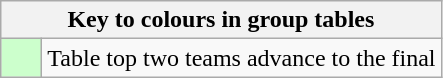<table class="wikitable" style="text-align: center;">
<tr>
<th colspan=2>Key to colours in group tables</th>
</tr>
<tr>
<td bgcolor=#ccffcc style="width: 20px;"></td>
<td align=left>Table top two teams advance to the final</td>
</tr>
</table>
